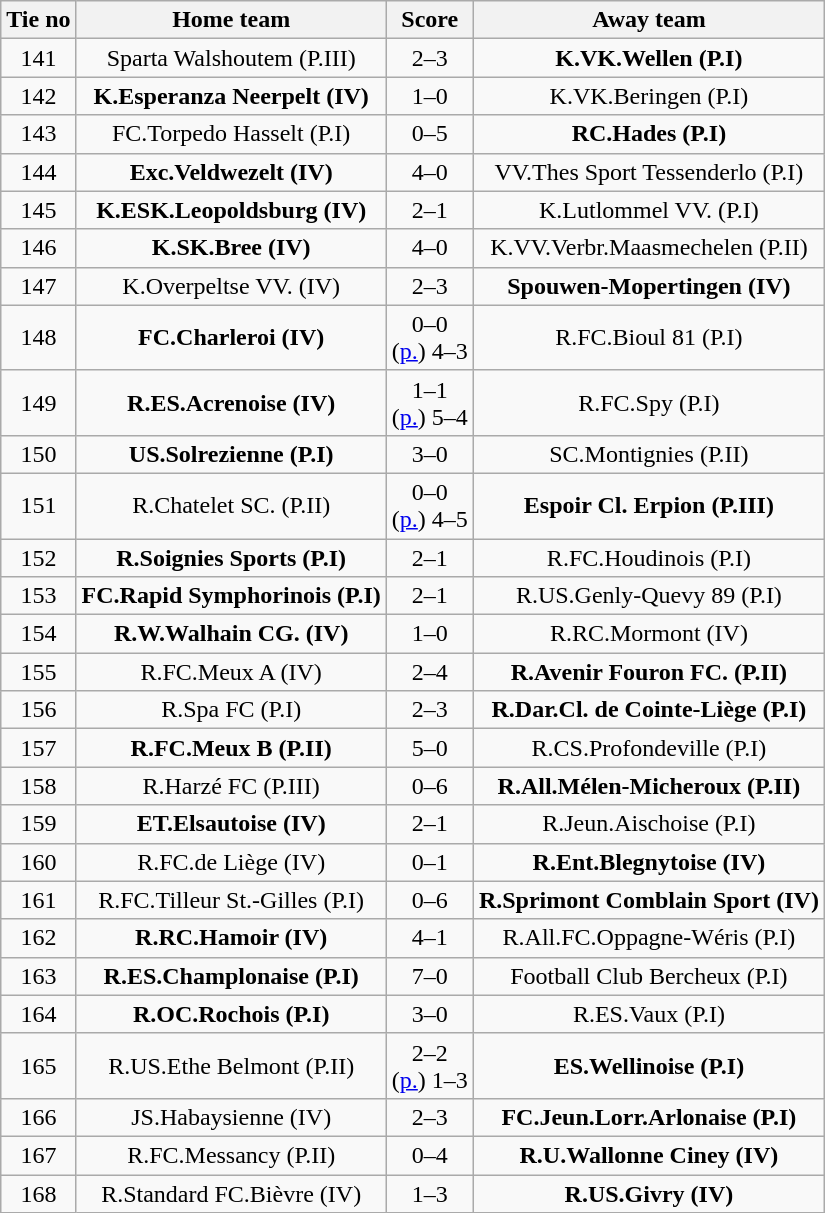<table class="wikitable" style="text-align: center">
<tr>
<th>Tie no</th>
<th>Home team</th>
<th>Score</th>
<th>Away team</th>
</tr>
<tr>
<td>141</td>
<td>Sparta Walshoutem (P.III)</td>
<td>2–3</td>
<td><strong>K.VK.Wellen (P.I)</strong></td>
</tr>
<tr>
<td>142</td>
<td><strong>K.Esperanza Neerpelt (IV)</strong></td>
<td>1–0</td>
<td>K.VK.Beringen (P.I)</td>
</tr>
<tr>
<td>143</td>
<td>FC.Torpedo Hasselt (P.I)</td>
<td>0–5</td>
<td><strong>RC.Hades (P.I)</strong></td>
</tr>
<tr>
<td>144</td>
<td><strong>Exc.Veldwezelt (IV)</strong></td>
<td>4–0</td>
<td>VV.Thes Sport Tessenderlo (P.I)</td>
</tr>
<tr>
<td>145</td>
<td><strong>K.ESK.Leopoldsburg (IV)</strong></td>
<td>2–1</td>
<td>K.Lutlommel VV. (P.I)</td>
</tr>
<tr>
<td>146</td>
<td><strong>K.SK.Bree (IV)</strong></td>
<td>4–0</td>
<td>K.VV.Verbr.Maasmechelen (P.II)</td>
</tr>
<tr>
<td>147</td>
<td>K.Overpeltse VV. (IV)</td>
<td>2–3</td>
<td><strong>Spouwen-Mopertingen (IV)</strong></td>
</tr>
<tr>
<td>148</td>
<td><strong>FC.Charleroi (IV)</strong></td>
<td>0–0<br>(<a href='#'>p.</a>) 4–3</td>
<td>R.FC.Bioul 81 (P.I)</td>
</tr>
<tr>
<td>149</td>
<td><strong>R.ES.Acrenoise (IV)</strong></td>
<td>1–1<br>(<a href='#'>p.</a>) 5–4</td>
<td>R.FC.Spy (P.I)</td>
</tr>
<tr>
<td>150</td>
<td><strong>US.Solrezienne (P.I)</strong></td>
<td>3–0</td>
<td>SC.Montignies (P.II)</td>
</tr>
<tr>
<td>151</td>
<td>R.Chatelet SC. (P.II)</td>
<td>0–0<br>(<a href='#'>p.</a>) 4–5</td>
<td><strong>Espoir Cl. Erpion (P.III)</strong></td>
</tr>
<tr>
<td>152</td>
<td><strong>R.Soignies Sports (P.I)</strong></td>
<td>2–1</td>
<td>R.FC.Houdinois (P.I)</td>
</tr>
<tr>
<td>153</td>
<td><strong>FC.Rapid Symphorinois (P.I)</strong></td>
<td>2–1</td>
<td>R.US.Genly-Quevy 89 (P.I)</td>
</tr>
<tr>
<td>154</td>
<td><strong>R.W.Walhain CG. (IV)</strong></td>
<td>1–0</td>
<td>R.RC.Mormont (IV)</td>
</tr>
<tr>
<td>155</td>
<td>R.FC.Meux A (IV)</td>
<td>2–4</td>
<td><strong>R.Avenir Fouron FC. (P.II)</strong></td>
</tr>
<tr>
<td>156</td>
<td>R.Spa FC (P.I)</td>
<td>2–3</td>
<td><strong>R.Dar.Cl. de Cointe-Liège (P.I)</strong></td>
</tr>
<tr>
<td>157</td>
<td><strong>R.FC.Meux B (P.II)</strong></td>
<td>5–0</td>
<td>R.CS.Profondeville (P.I)</td>
</tr>
<tr>
<td>158</td>
<td>R.Harzé FC (P.III)</td>
<td>0–6</td>
<td><strong>R.All.Mélen-Micheroux (P.II)</strong></td>
</tr>
<tr>
<td>159</td>
<td><strong>ET.Elsautoise (IV)</strong></td>
<td>2–1</td>
<td>R.Jeun.Aischoise (P.I)</td>
</tr>
<tr>
<td>160</td>
<td>R.FC.de Liège (IV)</td>
<td>0–1</td>
<td><strong>R.Ent.Blegnytoise (IV)</strong></td>
</tr>
<tr>
<td>161</td>
<td>R.FC.Tilleur St.-Gilles (P.I)</td>
<td>0–6</td>
<td><strong>R.Sprimont Comblain Sport (IV)</strong></td>
</tr>
<tr>
<td>162</td>
<td><strong>R.RC.Hamoir (IV)</strong></td>
<td>4–1</td>
<td>R.All.FC.Oppagne-Wéris (P.I)</td>
</tr>
<tr>
<td>163</td>
<td><strong>R.ES.Champlonaise (P.I)</strong></td>
<td>7–0</td>
<td>Football Club Bercheux (P.I)</td>
</tr>
<tr>
<td>164</td>
<td><strong>R.OC.Rochois (P.I)</strong></td>
<td>3–0</td>
<td>R.ES.Vaux (P.I)</td>
</tr>
<tr>
<td>165</td>
<td>R.US.Ethe Belmont (P.II)</td>
<td>2–2<br>(<a href='#'>p.</a>) 1–3</td>
<td><strong>ES.Wellinoise (P.I)</strong></td>
</tr>
<tr>
<td>166</td>
<td>JS.Habaysienne (IV)</td>
<td>2–3</td>
<td><strong>FC.Jeun.Lorr.Arlonaise (P.I)</strong></td>
</tr>
<tr>
<td>167</td>
<td>R.FC.Messancy (P.II)</td>
<td>0–4</td>
<td><strong>R.U.Wallonne Ciney (IV)</strong></td>
</tr>
<tr>
<td>168</td>
<td>R.Standard FC.Bièvre (IV)</td>
<td>1–3</td>
<td><strong>R.US.Givry (IV)</strong></td>
</tr>
</table>
